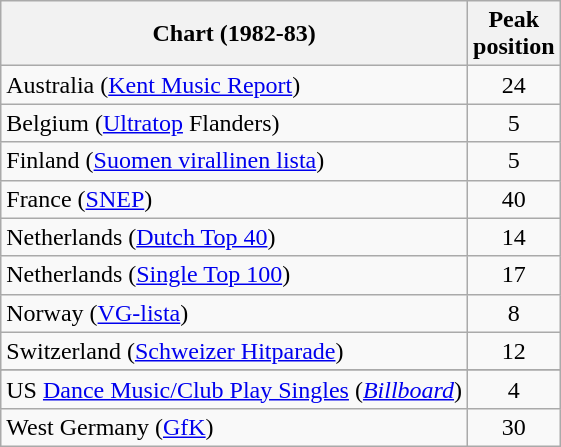<table class="wikitable sortable">
<tr>
<th>Chart (1982-83)</th>
<th>Peak<br>position</th>
</tr>
<tr>
<td>Australia (<a href='#'>Kent Music Report</a>)</td>
<td style="text-align:center;">24</td>
</tr>
<tr>
<td>Belgium (<a href='#'>Ultratop</a> Flanders)</td>
<td style="text-align:center;">5</td>
</tr>
<tr>
<td>Finland (<a href='#'>Suomen virallinen lista</a>)</td>
<td style="text-align:center;">5</td>
</tr>
<tr>
<td>France (<a href='#'>SNEP</a>)</td>
<td style="text-align:center;">40</td>
</tr>
<tr>
<td>Netherlands (<a href='#'>Dutch Top 40</a>)</td>
<td style="text-align:center;">14</td>
</tr>
<tr>
<td>Netherlands (<a href='#'>Single Top 100</a>)</td>
<td style="text-align:center;">17</td>
</tr>
<tr>
<td>Norway (<a href='#'>VG-lista</a>)</td>
<td style="text-align:center;">8</td>
</tr>
<tr>
<td>Switzerland (<a href='#'>Schweizer Hitparade</a>)</td>
<td style="text-align:center;">12</td>
</tr>
<tr>
</tr>
<tr>
<td>US <a href='#'>Dance Music/Club Play Singles</a> (<em><a href='#'>Billboard</a></em>)</td>
<td align=center>4</td>
</tr>
<tr>
<td>West Germany (<a href='#'>GfK</a>)</td>
<td align=center>30</td>
</tr>
</table>
